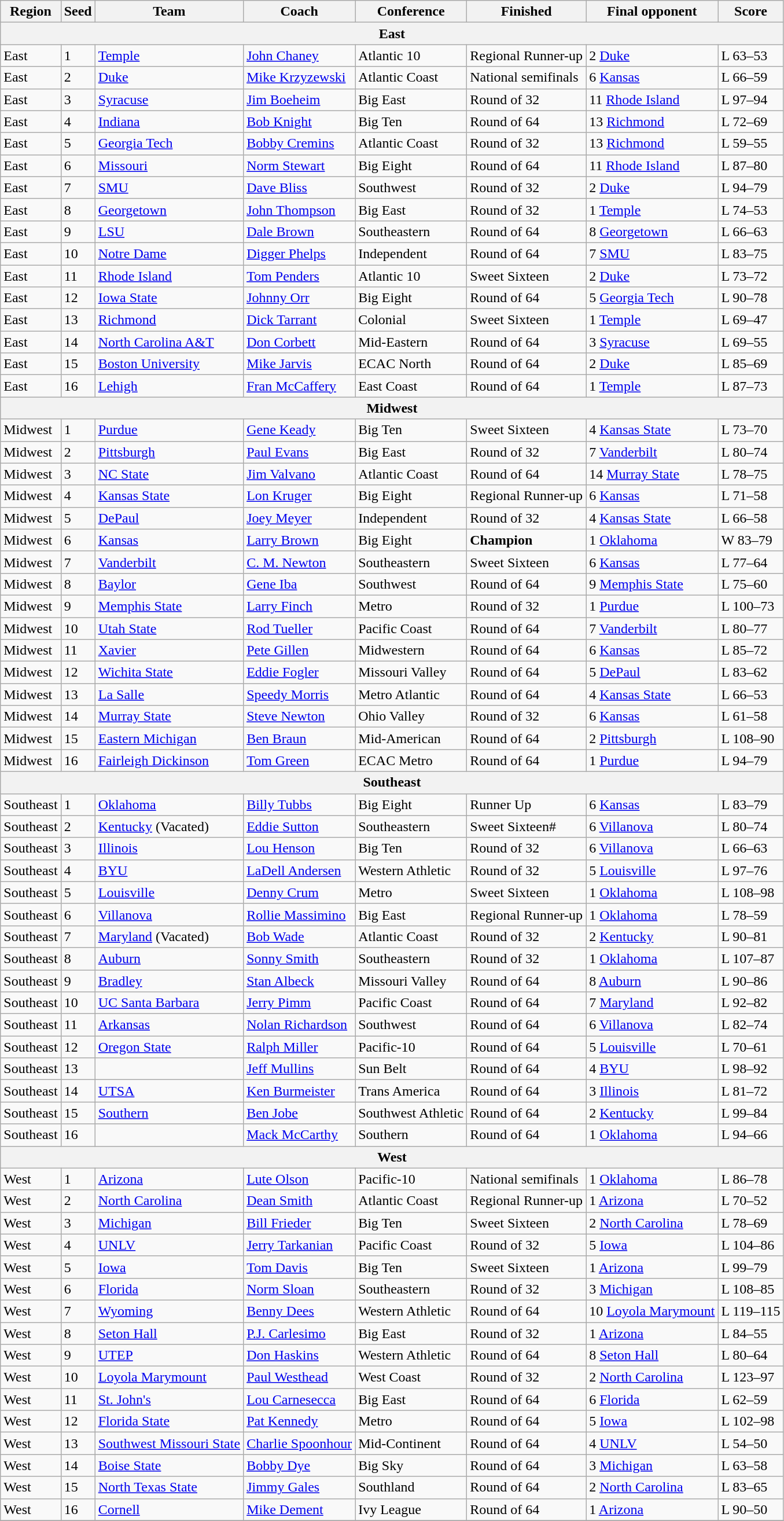<table class="wikitable">
<tr>
<th>Region</th>
<th>Seed</th>
<th>Team</th>
<th>Coach</th>
<th>Conference</th>
<th>Finished</th>
<th>Final opponent</th>
<th>Score</th>
</tr>
<tr>
<th colspan="8">East</th>
</tr>
<tr>
<td>East</td>
<td>1</td>
<td><a href='#'>Temple</a></td>
<td><a href='#'>John Chaney</a></td>
<td>Atlantic 10</td>
<td>Regional Runner-up</td>
<td>2 <a href='#'>Duke</a></td>
<td>L 63–53</td>
</tr>
<tr>
<td>East</td>
<td>2</td>
<td><a href='#'>Duke</a></td>
<td><a href='#'>Mike Krzyzewski</a></td>
<td>Atlantic Coast</td>
<td>National semifinals</td>
<td>6 <a href='#'>Kansas</a></td>
<td>L 66–59</td>
</tr>
<tr>
<td>East</td>
<td>3</td>
<td><a href='#'>Syracuse</a></td>
<td><a href='#'>Jim Boeheim</a></td>
<td>Big East</td>
<td>Round of 32</td>
<td>11 <a href='#'>Rhode Island</a></td>
<td>L 97–94</td>
</tr>
<tr>
<td>East</td>
<td>4</td>
<td><a href='#'>Indiana</a></td>
<td><a href='#'>Bob Knight</a></td>
<td>Big Ten</td>
<td>Round of 64</td>
<td>13 <a href='#'>Richmond</a></td>
<td>L 72–69</td>
</tr>
<tr>
<td>East</td>
<td>5</td>
<td><a href='#'>Georgia Tech</a></td>
<td><a href='#'>Bobby Cremins</a></td>
<td>Atlantic Coast</td>
<td>Round of 32</td>
<td>13 <a href='#'>Richmond</a></td>
<td>L 59–55</td>
</tr>
<tr>
<td>East</td>
<td>6</td>
<td><a href='#'>Missouri</a></td>
<td><a href='#'>Norm Stewart</a></td>
<td>Big Eight</td>
<td>Round of 64</td>
<td>11 <a href='#'>Rhode Island</a></td>
<td>L 87–80</td>
</tr>
<tr>
<td>East</td>
<td>7</td>
<td><a href='#'>SMU</a></td>
<td><a href='#'>Dave Bliss</a></td>
<td>Southwest</td>
<td>Round of 32</td>
<td>2 <a href='#'>Duke</a></td>
<td>L 94–79</td>
</tr>
<tr>
<td>East</td>
<td>8</td>
<td><a href='#'>Georgetown</a></td>
<td><a href='#'>John Thompson</a></td>
<td>Big East</td>
<td>Round of 32</td>
<td>1 <a href='#'>Temple</a></td>
<td>L 74–53</td>
</tr>
<tr>
<td>East</td>
<td>9</td>
<td><a href='#'>LSU</a></td>
<td><a href='#'>Dale Brown</a></td>
<td>Southeastern</td>
<td>Round of 64</td>
<td>8 <a href='#'>Georgetown</a></td>
<td>L 66–63</td>
</tr>
<tr>
<td>East</td>
<td>10</td>
<td><a href='#'>Notre Dame</a></td>
<td><a href='#'>Digger Phelps</a></td>
<td>Independent</td>
<td>Round of 64</td>
<td>7 <a href='#'>SMU</a></td>
<td>L 83–75</td>
</tr>
<tr>
<td>East</td>
<td>11</td>
<td><a href='#'>Rhode Island</a></td>
<td><a href='#'>Tom Penders</a></td>
<td>Atlantic 10</td>
<td>Sweet Sixteen</td>
<td>2 <a href='#'>Duke</a></td>
<td>L 73–72</td>
</tr>
<tr>
<td>East</td>
<td>12</td>
<td><a href='#'>Iowa State</a></td>
<td><a href='#'>Johnny Orr</a></td>
<td>Big Eight</td>
<td>Round of 64</td>
<td>5 <a href='#'>Georgia Tech</a></td>
<td>L 90–78</td>
</tr>
<tr>
<td>East</td>
<td>13</td>
<td><a href='#'>Richmond</a></td>
<td><a href='#'>Dick Tarrant</a></td>
<td>Colonial</td>
<td>Sweet Sixteen</td>
<td>1 <a href='#'>Temple</a></td>
<td>L 69–47</td>
</tr>
<tr>
<td>East</td>
<td>14</td>
<td><a href='#'>North Carolina A&T</a></td>
<td><a href='#'>Don Corbett</a></td>
<td>Mid-Eastern</td>
<td>Round of 64</td>
<td>3 <a href='#'>Syracuse</a></td>
<td>L 69–55</td>
</tr>
<tr>
<td>East</td>
<td>15</td>
<td><a href='#'>Boston University</a></td>
<td><a href='#'>Mike Jarvis</a></td>
<td>ECAC North</td>
<td>Round of 64</td>
<td>2 <a href='#'>Duke</a></td>
<td>L 85–69</td>
</tr>
<tr>
<td>East</td>
<td>16</td>
<td><a href='#'>Lehigh</a></td>
<td><a href='#'>Fran McCaffery</a></td>
<td>East Coast</td>
<td>Round of 64</td>
<td>1 <a href='#'>Temple</a></td>
<td>L 87–73</td>
</tr>
<tr>
<th colspan="8">Midwest</th>
</tr>
<tr>
<td>Midwest</td>
<td>1</td>
<td><a href='#'>Purdue</a></td>
<td><a href='#'>Gene Keady</a></td>
<td>Big Ten</td>
<td>Sweet Sixteen</td>
<td>4 <a href='#'>Kansas State</a></td>
<td>L 73–70</td>
</tr>
<tr>
<td>Midwest</td>
<td>2</td>
<td><a href='#'>Pittsburgh</a></td>
<td><a href='#'>Paul Evans</a></td>
<td>Big East</td>
<td>Round of 32</td>
<td>7 <a href='#'>Vanderbilt</a></td>
<td>L 80–74</td>
</tr>
<tr>
<td>Midwest</td>
<td>3</td>
<td><a href='#'>NC State</a></td>
<td><a href='#'>Jim Valvano</a></td>
<td>Atlantic Coast</td>
<td>Round of 64</td>
<td>14 <a href='#'>Murray State</a></td>
<td>L 78–75</td>
</tr>
<tr>
<td>Midwest</td>
<td>4</td>
<td><a href='#'>Kansas State</a></td>
<td><a href='#'>Lon Kruger</a></td>
<td>Big Eight</td>
<td>Regional Runner-up</td>
<td>6 <a href='#'>Kansas</a></td>
<td>L 71–58</td>
</tr>
<tr>
<td>Midwest</td>
<td>5</td>
<td><a href='#'>DePaul</a></td>
<td><a href='#'>Joey Meyer</a></td>
<td>Independent</td>
<td>Round of 32</td>
<td>4 <a href='#'>Kansas State</a></td>
<td>L 66–58</td>
</tr>
<tr>
<td>Midwest</td>
<td>6</td>
<td><a href='#'>Kansas</a></td>
<td><a href='#'>Larry Brown</a></td>
<td>Big Eight</td>
<td><strong>Champion</strong></td>
<td>1 <a href='#'>Oklahoma</a></td>
<td>W 83–79</td>
</tr>
<tr>
<td>Midwest</td>
<td>7</td>
<td><a href='#'>Vanderbilt</a></td>
<td><a href='#'>C. M. Newton</a></td>
<td>Southeastern</td>
<td>Sweet Sixteen</td>
<td>6 <a href='#'>Kansas</a></td>
<td>L 77–64</td>
</tr>
<tr>
<td>Midwest</td>
<td>8</td>
<td><a href='#'>Baylor</a></td>
<td><a href='#'>Gene Iba</a></td>
<td>Southwest</td>
<td>Round of 64</td>
<td>9 <a href='#'>Memphis State</a></td>
<td>L 75–60</td>
</tr>
<tr>
<td>Midwest</td>
<td>9</td>
<td><a href='#'>Memphis State</a></td>
<td><a href='#'>Larry Finch</a></td>
<td>Metro</td>
<td>Round of 32</td>
<td>1 <a href='#'>Purdue</a></td>
<td>L 100–73</td>
</tr>
<tr>
<td>Midwest</td>
<td>10</td>
<td><a href='#'>Utah State</a></td>
<td><a href='#'>Rod Tueller</a></td>
<td>Pacific Coast</td>
<td>Round of 64</td>
<td>7 <a href='#'>Vanderbilt</a></td>
<td>L 80–77</td>
</tr>
<tr>
<td>Midwest</td>
<td>11</td>
<td><a href='#'>Xavier</a></td>
<td><a href='#'>Pete Gillen</a></td>
<td>Midwestern</td>
<td>Round of 64</td>
<td>6 <a href='#'>Kansas</a></td>
<td>L 85–72</td>
</tr>
<tr>
<td>Midwest</td>
<td>12</td>
<td><a href='#'>Wichita State</a></td>
<td><a href='#'>Eddie Fogler</a></td>
<td>Missouri Valley</td>
<td>Round of 64</td>
<td>5 <a href='#'>DePaul</a></td>
<td>L 83–62</td>
</tr>
<tr>
<td>Midwest</td>
<td>13</td>
<td><a href='#'>La Salle</a></td>
<td><a href='#'>Speedy Morris</a></td>
<td>Metro Atlantic</td>
<td>Round of 64</td>
<td>4 <a href='#'>Kansas State</a></td>
<td>L 66–53</td>
</tr>
<tr>
<td>Midwest</td>
<td>14</td>
<td><a href='#'>Murray State</a></td>
<td><a href='#'>Steve Newton</a></td>
<td>Ohio Valley</td>
<td>Round of 32</td>
<td>6 <a href='#'>Kansas</a></td>
<td>L 61–58</td>
</tr>
<tr>
<td>Midwest</td>
<td>15</td>
<td><a href='#'>Eastern Michigan</a></td>
<td><a href='#'>Ben Braun</a></td>
<td>Mid-American</td>
<td>Round of 64</td>
<td>2 <a href='#'>Pittsburgh</a></td>
<td>L 108–90</td>
</tr>
<tr>
<td>Midwest</td>
<td>16</td>
<td><a href='#'>Fairleigh Dickinson</a></td>
<td><a href='#'>Tom Green</a></td>
<td>ECAC Metro</td>
<td>Round of 64</td>
<td>1 <a href='#'>Purdue</a></td>
<td>L 94–79</td>
</tr>
<tr>
<th colspan="8">Southeast</th>
</tr>
<tr>
<td>Southeast</td>
<td>1</td>
<td><a href='#'>Oklahoma</a></td>
<td><a href='#'>Billy Tubbs</a></td>
<td>Big Eight</td>
<td>Runner Up</td>
<td>6 <a href='#'>Kansas</a></td>
<td>L 83–79</td>
</tr>
<tr>
<td>Southeast</td>
<td>2</td>
<td><a href='#'>Kentucky</a> (Vacated)</td>
<td><a href='#'>Eddie Sutton</a></td>
<td>Southeastern</td>
<td>Sweet Sixteen#</td>
<td>6 <a href='#'>Villanova</a></td>
<td>L 80–74</td>
</tr>
<tr>
<td>Southeast</td>
<td>3</td>
<td><a href='#'>Illinois</a></td>
<td><a href='#'>Lou Henson</a></td>
<td>Big Ten</td>
<td>Round of 32</td>
<td>6 <a href='#'>Villanova</a></td>
<td>L 66–63</td>
</tr>
<tr>
<td>Southeast</td>
<td>4</td>
<td><a href='#'>BYU</a></td>
<td><a href='#'>LaDell Andersen</a></td>
<td>Western Athletic</td>
<td>Round of 32</td>
<td>5 <a href='#'>Louisville</a></td>
<td>L 97–76</td>
</tr>
<tr>
<td>Southeast</td>
<td>5</td>
<td><a href='#'>Louisville</a></td>
<td><a href='#'>Denny Crum</a></td>
<td>Metro</td>
<td>Sweet Sixteen</td>
<td>1 <a href='#'>Oklahoma</a></td>
<td>L 108–98</td>
</tr>
<tr>
<td>Southeast</td>
<td>6</td>
<td><a href='#'>Villanova</a></td>
<td><a href='#'>Rollie Massimino</a></td>
<td>Big East</td>
<td>Regional Runner-up</td>
<td>1 <a href='#'>Oklahoma</a></td>
<td>L 78–59</td>
</tr>
<tr>
<td>Southeast</td>
<td>7</td>
<td><a href='#'>Maryland</a> (Vacated)</td>
<td><a href='#'>Bob Wade</a></td>
<td>Atlantic Coast</td>
<td>Round of 32</td>
<td>2 <a href='#'>Kentucky</a></td>
<td>L 90–81</td>
</tr>
<tr>
<td>Southeast</td>
<td>8</td>
<td><a href='#'>Auburn</a></td>
<td><a href='#'>Sonny Smith</a></td>
<td>Southeastern</td>
<td>Round of 32</td>
<td>1 <a href='#'>Oklahoma</a></td>
<td>L 107–87</td>
</tr>
<tr>
<td>Southeast</td>
<td>9</td>
<td><a href='#'>Bradley</a></td>
<td><a href='#'>Stan Albeck</a></td>
<td>Missouri Valley</td>
<td>Round of 64</td>
<td>8 <a href='#'>Auburn</a></td>
<td>L 90–86</td>
</tr>
<tr>
<td>Southeast</td>
<td>10</td>
<td><a href='#'>UC Santa Barbara</a></td>
<td><a href='#'>Jerry Pimm</a></td>
<td>Pacific Coast</td>
<td>Round of 64</td>
<td>7 <a href='#'>Maryland</a></td>
<td>L 92–82</td>
</tr>
<tr>
<td>Southeast</td>
<td>11</td>
<td><a href='#'>Arkansas</a></td>
<td><a href='#'>Nolan Richardson</a></td>
<td>Southwest</td>
<td>Round of 64</td>
<td>6 <a href='#'>Villanova</a></td>
<td>L 82–74</td>
</tr>
<tr>
<td>Southeast</td>
<td>12</td>
<td><a href='#'>Oregon State</a></td>
<td><a href='#'>Ralph Miller</a></td>
<td>Pacific-10</td>
<td>Round of 64</td>
<td>5 <a href='#'>Louisville</a></td>
<td>L 70–61</td>
</tr>
<tr>
<td>Southeast</td>
<td>13</td>
<td></td>
<td><a href='#'>Jeff Mullins</a></td>
<td>Sun Belt</td>
<td>Round of 64</td>
<td>4 <a href='#'>BYU</a></td>
<td>L 98–92</td>
</tr>
<tr>
<td>Southeast</td>
<td>14</td>
<td><a href='#'>UTSA</a></td>
<td><a href='#'>Ken Burmeister</a></td>
<td>Trans America</td>
<td>Round of 64</td>
<td>3 <a href='#'>Illinois</a></td>
<td>L 81–72</td>
</tr>
<tr>
<td>Southeast</td>
<td>15</td>
<td><a href='#'>Southern</a></td>
<td><a href='#'>Ben Jobe</a></td>
<td>Southwest Athletic</td>
<td>Round of 64</td>
<td>2 <a href='#'>Kentucky</a></td>
<td>L 99–84</td>
</tr>
<tr>
<td>Southeast</td>
<td>16</td>
<td></td>
<td><a href='#'>Mack McCarthy</a></td>
<td>Southern</td>
<td>Round of 64</td>
<td>1 <a href='#'>Oklahoma</a></td>
<td>L 94–66</td>
</tr>
<tr>
<th colspan="8">West</th>
</tr>
<tr>
<td>West</td>
<td>1</td>
<td><a href='#'>Arizona</a></td>
<td><a href='#'>Lute Olson</a></td>
<td>Pacific-10</td>
<td>National semifinals</td>
<td>1 <a href='#'>Oklahoma</a></td>
<td>L 86–78</td>
</tr>
<tr>
<td>West</td>
<td>2</td>
<td><a href='#'>North Carolina</a></td>
<td><a href='#'>Dean Smith</a></td>
<td>Atlantic Coast</td>
<td>Regional Runner-up</td>
<td>1 <a href='#'>Arizona</a></td>
<td>L 70–52</td>
</tr>
<tr>
<td>West</td>
<td>3</td>
<td><a href='#'>Michigan</a></td>
<td><a href='#'>Bill Frieder</a></td>
<td>Big Ten</td>
<td>Sweet Sixteen</td>
<td>2 <a href='#'>North Carolina</a></td>
<td>L 78–69</td>
</tr>
<tr>
<td>West</td>
<td>4</td>
<td><a href='#'>UNLV</a></td>
<td><a href='#'>Jerry Tarkanian</a></td>
<td>Pacific Coast</td>
<td>Round of 32</td>
<td>5 <a href='#'>Iowa</a></td>
<td>L 104–86</td>
</tr>
<tr>
<td>West</td>
<td>5</td>
<td><a href='#'>Iowa</a></td>
<td><a href='#'>Tom Davis</a></td>
<td>Big Ten</td>
<td>Sweet Sixteen</td>
<td>1 <a href='#'>Arizona</a></td>
<td>L 99–79</td>
</tr>
<tr>
<td>West</td>
<td>6</td>
<td><a href='#'>Florida</a></td>
<td><a href='#'>Norm Sloan</a></td>
<td>Southeastern</td>
<td>Round of 32</td>
<td>3 <a href='#'>Michigan</a></td>
<td>L 108–85</td>
</tr>
<tr>
<td>West</td>
<td>7</td>
<td><a href='#'>Wyoming</a></td>
<td><a href='#'>Benny Dees</a></td>
<td>Western Athletic</td>
<td>Round of 64</td>
<td>10 <a href='#'>Loyola Marymount</a></td>
<td>L 119–115</td>
</tr>
<tr>
<td>West</td>
<td>8</td>
<td><a href='#'>Seton Hall</a></td>
<td><a href='#'>P.J. Carlesimo</a></td>
<td>Big East</td>
<td>Round of 32</td>
<td>1 <a href='#'>Arizona</a></td>
<td>L 84–55</td>
</tr>
<tr>
<td>West</td>
<td>9</td>
<td><a href='#'>UTEP</a></td>
<td><a href='#'>Don Haskins</a></td>
<td>Western Athletic</td>
<td>Round of 64</td>
<td>8 <a href='#'>Seton Hall</a></td>
<td>L 80–64</td>
</tr>
<tr>
<td>West</td>
<td>10</td>
<td><a href='#'>Loyola Marymount</a></td>
<td><a href='#'>Paul Westhead</a></td>
<td>West Coast</td>
<td>Round of 32</td>
<td>2 <a href='#'>North Carolina</a></td>
<td>L 123–97</td>
</tr>
<tr>
<td>West</td>
<td>11</td>
<td><a href='#'>St. John's</a></td>
<td><a href='#'>Lou Carnesecca</a></td>
<td>Big East</td>
<td>Round of 64</td>
<td>6 <a href='#'>Florida</a></td>
<td>L 62–59</td>
</tr>
<tr>
<td>West</td>
<td>12</td>
<td><a href='#'>Florida State</a></td>
<td><a href='#'>Pat Kennedy</a></td>
<td>Metro</td>
<td>Round of 64</td>
<td>5 <a href='#'>Iowa</a></td>
<td>L 102–98</td>
</tr>
<tr>
<td>West</td>
<td>13</td>
<td><a href='#'>Southwest Missouri State</a></td>
<td><a href='#'>Charlie Spoonhour</a></td>
<td>Mid-Continent</td>
<td>Round of 64</td>
<td>4 <a href='#'>UNLV</a></td>
<td>L 54–50</td>
</tr>
<tr>
<td>West</td>
<td>14</td>
<td><a href='#'>Boise State</a></td>
<td><a href='#'>Bobby Dye</a></td>
<td>Big Sky</td>
<td>Round of 64</td>
<td>3 <a href='#'>Michigan</a></td>
<td>L 63–58</td>
</tr>
<tr>
<td>West</td>
<td>15</td>
<td><a href='#'>North Texas State</a></td>
<td><a href='#'>Jimmy Gales</a></td>
<td>Southland</td>
<td>Round of 64</td>
<td>2 <a href='#'>North Carolina</a></td>
<td>L 83–65</td>
</tr>
<tr>
<td>West</td>
<td>16</td>
<td><a href='#'>Cornell</a></td>
<td><a href='#'>Mike Dement</a></td>
<td>Ivy League</td>
<td>Round of 64</td>
<td>1 <a href='#'>Arizona</a></td>
<td>L 90–50</td>
</tr>
<tr>
</tr>
</table>
